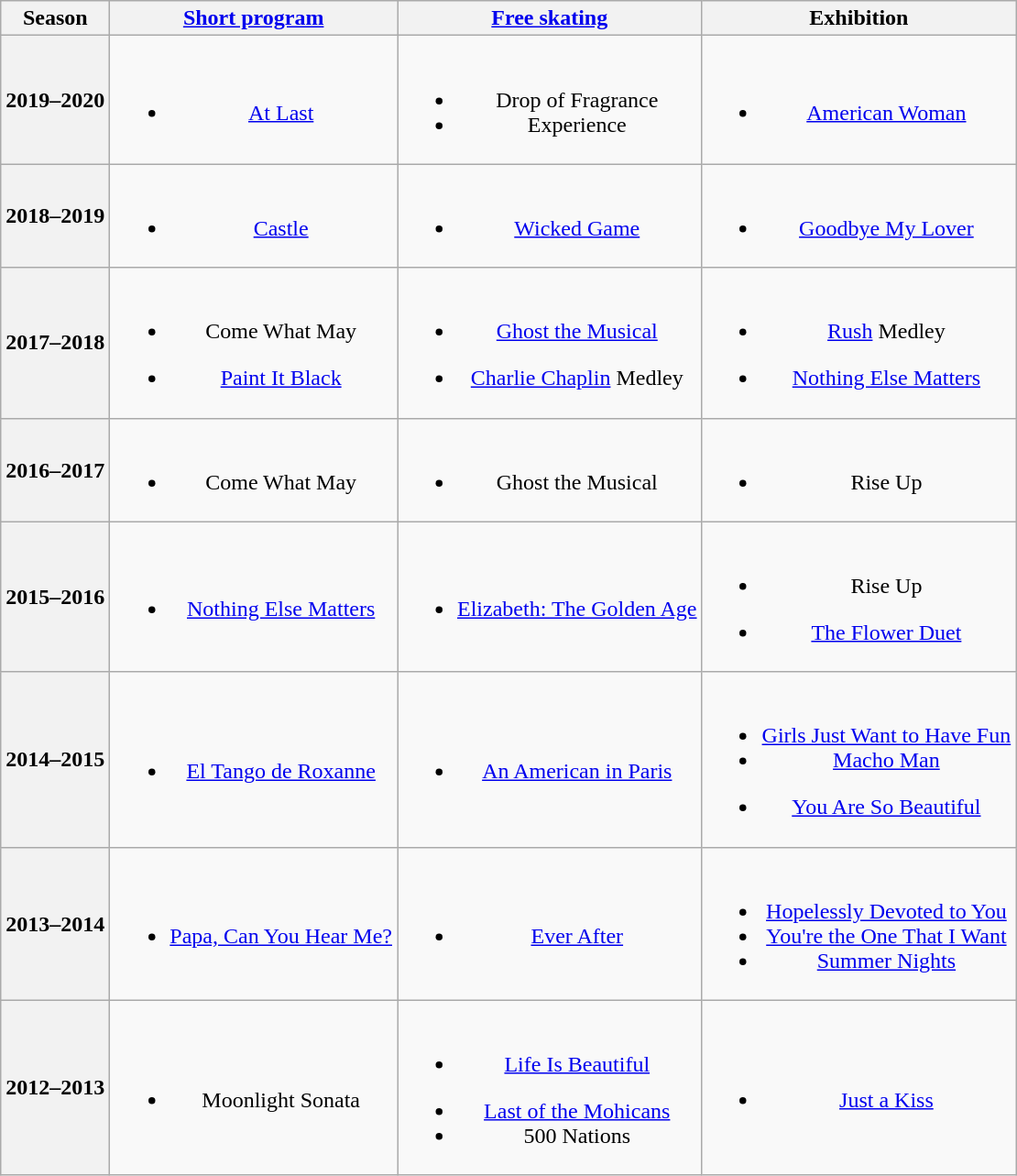<table class=wikitable style=text-align:center>
<tr>
<th>Season</th>
<th><a href='#'>Short program</a></th>
<th><a href='#'>Free skating</a></th>
<th>Exhibition</th>
</tr>
<tr>
<th>2019–2020 <br></th>
<td><br><ul><li><a href='#'>At Last</a> <br></li></ul></td>
<td><br><ul><li>Drop of Fragrance <br> </li><li>Experience <br> </li></ul></td>
<td><br><ul><li><a href='#'>American Woman</a> <br></li></ul></td>
</tr>
<tr>
<th>2018–2019 <br></th>
<td><br><ul><li><a href='#'>Castle</a> <br></li></ul></td>
<td><br><ul><li><a href='#'>Wicked Game</a> <br></li></ul></td>
<td><br><ul><li><a href='#'>Goodbye My Lover</a> <br></li></ul></td>
</tr>
<tr>
<th>2017–2018 <br></th>
<td><br><ul><li>Come What May <br></li></ul><ul><li><a href='#'>Paint It Black</a> <br> </li></ul></td>
<td><br><ul><li><a href='#'>Ghost the Musical</a> <br></li></ul><ul><li><a href='#'>Charlie Chaplin</a> Medley</li></ul></td>
<td><br><ul><li><a href='#'>Rush</a> Medley</li></ul><ul><li><a href='#'>Nothing Else Matters</a> <br></li></ul></td>
</tr>
<tr>
<th>2016–2017 <br></th>
<td><br><ul><li>Come What May <br></li></ul></td>
<td><br><ul><li>Ghost the Musical <br></li></ul></td>
<td><br><ul><li>Rise Up <br></li></ul></td>
</tr>
<tr>
<th>2015–2016 <br></th>
<td><br><ul><li><a href='#'>Nothing Else Matters</a> <br></li></ul></td>
<td><br><ul><li><a href='#'>Elizabeth: The Golden Age</a> <br></li></ul></td>
<td><br><ul><li>Rise Up <br></li></ul><ul><li><a href='#'>The Flower Duet</a> <br></li></ul></td>
</tr>
<tr>
<th>2014–2015 <br></th>
<td><br><ul><li><a href='#'>El Tango de Roxanne</a> <br></li></ul></td>
<td><br><ul><li><a href='#'>An American in Paris</a> <br></li></ul></td>
<td><br><ul><li><a href='#'>Girls Just Want to Have Fun</a> <br></li><li><a href='#'>Macho Man</a> <br></li></ul><ul><li><a href='#'>You Are So Beautiful</a> <br></li></ul></td>
</tr>
<tr>
<th>2013–2014 <br></th>
<td><br><ul><li><a href='#'>Papa, Can You Hear Me?</a> <br></li></ul></td>
<td><br><ul><li><a href='#'>Ever After</a> <br></li></ul></td>
<td><br><ul><li><a href='#'>Hopelessly Devoted to You</a></li><li><a href='#'>You're the One That I Want</a></li><li><a href='#'>Summer Nights</a> <br></li></ul></td>
</tr>
<tr>
<th>2012–2013 <br></th>
<td><br><ul><li>Moonlight Sonata <br></li></ul></td>
<td><br><ul><li><a href='#'>Life Is Beautiful</a> <br></li></ul><ul><li><a href='#'>Last of the Mohicans</a> <br></li><li>500 Nations <br></li></ul></td>
<td><br><ul><li><a href='#'>Just a Kiss</a> <br></li></ul></td>
</tr>
</table>
